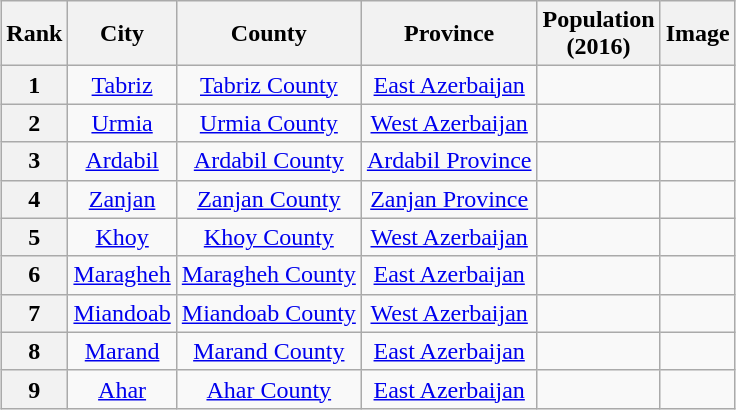<table class="wikitable sortable"  style="margin:auto; text-align:center;">
<tr>
<th style="text-align:center; ">Rank</th>
<th style="text-align:center; ">City</th>
<th style="text-align:center; ">County</th>
<th style="text-align:center; ">Province</th>
<th style="text-align:center; ">Population<br>(2016)</th>
<th style="text-align:center; " class="unsortable">Image</th>
</tr>
<tr>
<th>1</th>
<td><a href='#'>Tabriz</a></td>
<td><a href='#'>Tabriz County</a></td>
<td><a href='#'>East Azerbaijan</a></td>
<td></td>
<td></td>
</tr>
<tr>
<th>2</th>
<td><a href='#'>Urmia</a></td>
<td><a href='#'>Urmia County</a></td>
<td><a href='#'>West Azerbaijan</a></td>
<td></td>
<td></td>
</tr>
<tr>
<th>3</th>
<td><a href='#'>Ardabil</a></td>
<td><a href='#'>Ardabil County</a></td>
<td><a href='#'>Ardabil Province</a></td>
<td></td>
<td></td>
</tr>
<tr>
<th>4</th>
<td><a href='#'>Zanjan</a></td>
<td><a href='#'>Zanjan County</a></td>
<td><a href='#'>Zanjan Province</a></td>
<td></td>
<td></td>
</tr>
<tr>
<th>5</th>
<td><a href='#'>Khoy</a></td>
<td><a href='#'>Khoy County</a></td>
<td><a href='#'>West Azerbaijan</a></td>
<td></td>
<td></td>
</tr>
<tr>
<th>6</th>
<td><a href='#'>Maragheh</a></td>
<td><a href='#'>Maragheh County</a></td>
<td><a href='#'>East Azerbaijan</a></td>
<td></td>
<td></td>
</tr>
<tr>
<th>7</th>
<td><a href='#'>Miandoab</a></td>
<td><a href='#'>Miandoab County</a></td>
<td><a href='#'>West Azerbaijan</a></td>
<td></td>
<td></td>
</tr>
<tr>
<th>8</th>
<td><a href='#'>Marand</a></td>
<td><a href='#'>Marand County</a></td>
<td><a href='#'>East Azerbaijan</a></td>
<td></td>
<td></td>
</tr>
<tr>
<th>9</th>
<td><a href='#'>Ahar</a></td>
<td><a href='#'>Ahar County</a></td>
<td><a href='#'>East Azerbaijan</a></td>
<td></td>
<td></td>
</tr>
</table>
